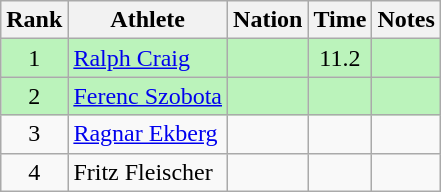<table class="wikitable sortable" style="text-align:center">
<tr>
<th>Rank</th>
<th>Athlete</th>
<th>Nation</th>
<th>Time</th>
<th>Notes</th>
</tr>
<tr style="background:#bbf3bb;">
<td>1</td>
<td align=left><a href='#'>Ralph Craig</a></td>
<td align=left></td>
<td>11.2</td>
<td></td>
</tr>
<tr style="background:#bbf3bb;">
<td>2</td>
<td align=left><a href='#'>Ferenc Szobota</a></td>
<td align=left></td>
<td></td>
<td></td>
</tr>
<tr>
<td>3</td>
<td align=left><a href='#'>Ragnar Ekberg</a></td>
<td align=left></td>
<td></td>
<td></td>
</tr>
<tr>
<td>4</td>
<td align=left>Fritz Fleischer</td>
<td align=left></td>
<td></td>
<td></td>
</tr>
</table>
